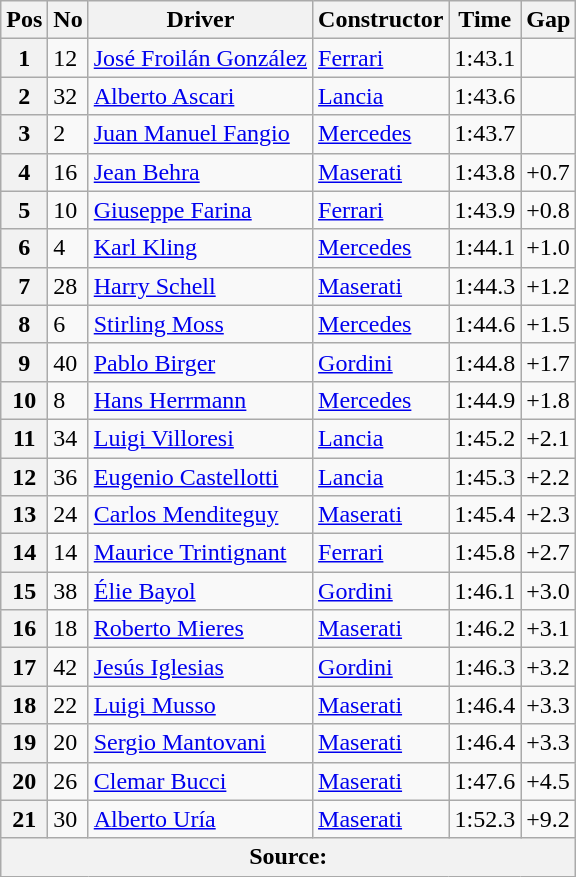<table class="wikitable sortable">
<tr>
<th>Pos</th>
<th>No</th>
<th>Driver</th>
<th>Constructor</th>
<th>Time</th>
<th>Gap</th>
</tr>
<tr>
<th>1</th>
<td>12</td>
<td> <a href='#'>José Froilán González</a></td>
<td><a href='#'>Ferrari</a></td>
<td>1:43.1</td>
<td></td>
</tr>
<tr>
<th>2</th>
<td>32</td>
<td> <a href='#'>Alberto Ascari</a></td>
<td><a href='#'>Lancia</a></td>
<td>1:43.6</td>
<td></td>
</tr>
<tr>
<th>3</th>
<td>2</td>
<td> <a href='#'>Juan Manuel Fangio</a></td>
<td><a href='#'>Mercedes</a></td>
<td>1:43.7</td>
<td></td>
</tr>
<tr>
<th>4</th>
<td>16</td>
<td> <a href='#'>Jean Behra</a></td>
<td><a href='#'>Maserati</a></td>
<td>1:43.8</td>
<td>+0.7</td>
</tr>
<tr>
<th>5</th>
<td>10</td>
<td> <a href='#'>Giuseppe Farina</a></td>
<td><a href='#'>Ferrari</a></td>
<td>1:43.9</td>
<td>+0.8</td>
</tr>
<tr>
<th>6</th>
<td>4</td>
<td> <a href='#'>Karl Kling</a></td>
<td><a href='#'>Mercedes</a></td>
<td>1:44.1</td>
<td>+1.0</td>
</tr>
<tr>
<th>7</th>
<td>28</td>
<td> <a href='#'>Harry Schell</a></td>
<td><a href='#'>Maserati</a></td>
<td>1:44.3</td>
<td>+1.2</td>
</tr>
<tr>
<th>8</th>
<td>6</td>
<td> <a href='#'>Stirling Moss</a></td>
<td><a href='#'>Mercedes</a></td>
<td>1:44.6</td>
<td>+1.5</td>
</tr>
<tr>
<th>9</th>
<td>40</td>
<td> <a href='#'>Pablo Birger</a></td>
<td><a href='#'>Gordini</a></td>
<td>1:44.8</td>
<td>+1.7</td>
</tr>
<tr>
<th>10</th>
<td>8</td>
<td> <a href='#'>Hans Herrmann</a></td>
<td><a href='#'>Mercedes</a></td>
<td>1:44.9</td>
<td>+1.8</td>
</tr>
<tr>
<th>11</th>
<td>34</td>
<td> <a href='#'>Luigi Villoresi</a></td>
<td><a href='#'>Lancia</a></td>
<td>1:45.2</td>
<td>+2.1</td>
</tr>
<tr>
<th>12</th>
<td>36</td>
<td> <a href='#'>Eugenio Castellotti</a></td>
<td><a href='#'>Lancia</a></td>
<td>1:45.3</td>
<td>+2.2</td>
</tr>
<tr>
<th>13</th>
<td>24</td>
<td> <a href='#'>Carlos Menditeguy</a></td>
<td><a href='#'>Maserati</a></td>
<td>1:45.4</td>
<td>+2.3</td>
</tr>
<tr>
<th>14</th>
<td>14</td>
<td> <a href='#'>Maurice Trintignant</a></td>
<td><a href='#'>Ferrari</a></td>
<td>1:45.8</td>
<td>+2.7</td>
</tr>
<tr>
<th>15</th>
<td>38</td>
<td> <a href='#'>Élie Bayol</a></td>
<td><a href='#'>Gordini</a></td>
<td>1:46.1</td>
<td>+3.0</td>
</tr>
<tr>
<th>16</th>
<td>18</td>
<td> <a href='#'>Roberto Mieres</a></td>
<td><a href='#'>Maserati</a></td>
<td>1:46.2</td>
<td>+3.1</td>
</tr>
<tr>
<th>17</th>
<td>42</td>
<td> <a href='#'>Jesús Iglesias</a></td>
<td><a href='#'>Gordini</a></td>
<td>1:46.3</td>
<td>+3.2</td>
</tr>
<tr>
<th>18</th>
<td>22</td>
<td> <a href='#'>Luigi Musso</a></td>
<td><a href='#'>Maserati</a></td>
<td>1:46.4</td>
<td>+3.3</td>
</tr>
<tr>
<th>19</th>
<td>20</td>
<td> <a href='#'>Sergio Mantovani</a></td>
<td><a href='#'>Maserati</a></td>
<td>1:46.4</td>
<td>+3.3</td>
</tr>
<tr>
<th>20</th>
<td>26</td>
<td> <a href='#'>Clemar Bucci</a></td>
<td><a href='#'>Maserati</a></td>
<td>1:47.6</td>
<td>+4.5</td>
</tr>
<tr>
<th>21</th>
<td>30</td>
<td> <a href='#'>Alberto Uría</a></td>
<td><a href='#'>Maserati</a></td>
<td>1:52.3</td>
<td>+9.2</td>
</tr>
<tr>
<th colspan="6">Source:</th>
</tr>
</table>
